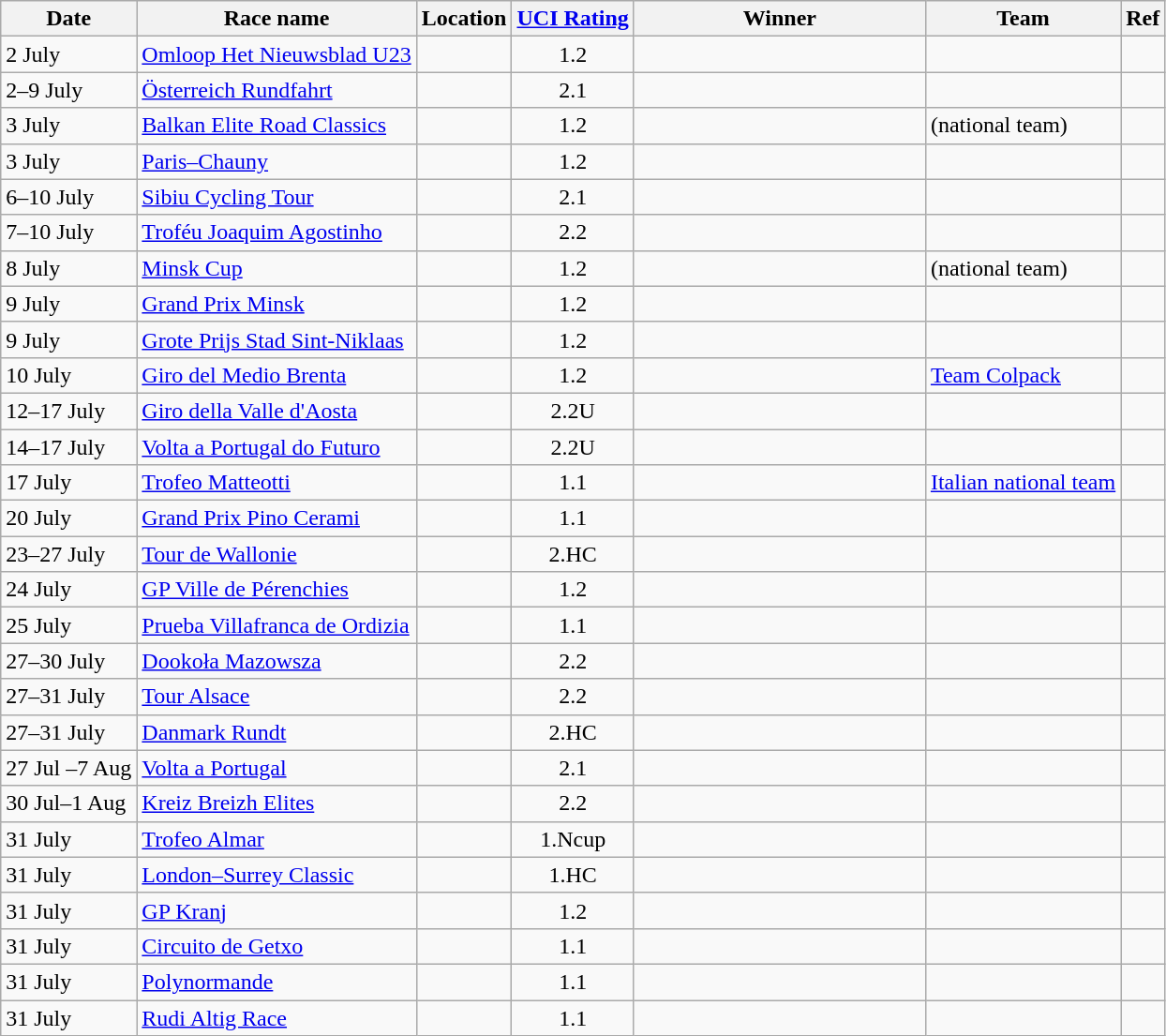<table class="wikitable sortable">
<tr>
<th>Date</th>
<th>Race name</th>
<th>Location</th>
<th><a href='#'>UCI Rating</a></th>
<th width=200px>Winner</th>
<th>Team</th>
<th>Ref</th>
</tr>
<tr>
<td>2 July</td>
<td><a href='#'>Omloop Het Nieuwsblad U23</a></td>
<td></td>
<td align=center>1.2</td>
<td></td>
<td></td>
<td align=center></td>
</tr>
<tr>
<td>2–9 July</td>
<td><a href='#'>Österreich Rundfahrt</a></td>
<td></td>
<td align=center>2.1</td>
<td></td>
<td></td>
<td align=center></td>
</tr>
<tr>
<td>3 July</td>
<td><a href='#'>Balkan Elite Road Classics</a></td>
<td></td>
<td align=center>1.2</td>
<td></td>
<td> (national team)</td>
<td align=center></td>
</tr>
<tr>
<td>3 July</td>
<td><a href='#'>Paris–Chauny</a></td>
<td></td>
<td align=center>1.2</td>
<td></td>
<td></td>
<td align=center></td>
</tr>
<tr>
<td>6–10 July</td>
<td><a href='#'>Sibiu Cycling Tour</a></td>
<td></td>
<td align=center>2.1</td>
<td></td>
<td></td>
<td align=center></td>
</tr>
<tr>
<td>7–10 July</td>
<td><a href='#'>Troféu Joaquim Agostinho</a></td>
<td></td>
<td align=center>2.2</td>
<td></td>
<td></td>
<td align=center></td>
</tr>
<tr>
<td>8 July</td>
<td><a href='#'>Minsk Cup</a></td>
<td></td>
<td align=center>1.2</td>
<td></td>
<td> (national team)</td>
<td align=center></td>
</tr>
<tr>
<td>9 July</td>
<td><a href='#'>Grand Prix Minsk</a></td>
<td></td>
<td align=center>1.2</td>
<td></td>
<td></td>
<td align=center></td>
</tr>
<tr>
<td>9 July</td>
<td><a href='#'>Grote Prijs Stad Sint-Niklaas</a></td>
<td></td>
<td align=center>1.2</td>
<td></td>
<td></td>
<td align=center></td>
</tr>
<tr>
<td>10 July</td>
<td><a href='#'>Giro del Medio Brenta</a></td>
<td></td>
<td align=center>1.2</td>
<td></td>
<td><a href='#'>Team Colpack</a></td>
<td align=center></td>
</tr>
<tr>
<td>12–17 July</td>
<td><a href='#'>Giro della Valle d'Aosta</a></td>
<td></td>
<td align=center>2.2U</td>
<td></td>
<td></td>
<td align=center></td>
</tr>
<tr>
<td>14–17 July</td>
<td><a href='#'>Volta a Portugal do Futuro</a></td>
<td></td>
<td align=center>2.2U</td>
<td></td>
<td></td>
<td align=center></td>
</tr>
<tr>
<td>17 July</td>
<td><a href='#'>Trofeo Matteotti</a></td>
<td></td>
<td align=center>1.1</td>
<td></td>
<td><a href='#'>Italian national team</a></td>
<td align=center></td>
</tr>
<tr>
<td>20 July</td>
<td><a href='#'>Grand Prix Pino Cerami</a></td>
<td></td>
<td align=center>1.1</td>
<td></td>
<td></td>
<td align=center></td>
</tr>
<tr>
<td>23–27 July</td>
<td><a href='#'>Tour de Wallonie</a></td>
<td></td>
<td align=center>2.HC</td>
<td></td>
<td></td>
<td align=center></td>
</tr>
<tr>
<td>24 July</td>
<td><a href='#'>GP Ville de Pérenchies</a></td>
<td></td>
<td align=center>1.2</td>
<td></td>
<td></td>
<td align=center></td>
</tr>
<tr>
<td>25 July</td>
<td><a href='#'>Prueba Villafranca de Ordizia</a></td>
<td></td>
<td align=center>1.1</td>
<td></td>
<td></td>
<td align=center></td>
</tr>
<tr>
<td>27–30 July</td>
<td><a href='#'>Dookoła Mazowsza</a></td>
<td></td>
<td align=center>2.2</td>
<td></td>
<td></td>
<td align=center></td>
</tr>
<tr>
<td>27–31 July</td>
<td><a href='#'>Tour Alsace</a></td>
<td></td>
<td align=center>2.2</td>
<td></td>
<td></td>
<td align=center></td>
</tr>
<tr>
<td>27–31 July</td>
<td><a href='#'>Danmark Rundt</a></td>
<td></td>
<td align=center>2.HC</td>
<td></td>
<td></td>
<td align=center></td>
</tr>
<tr>
<td>27 Jul –7 Aug</td>
<td><a href='#'>Volta a Portugal</a></td>
<td></td>
<td align=center>2.1</td>
<td></td>
<td></td>
<td align=center></td>
</tr>
<tr>
<td>30 Jul–1 Aug</td>
<td><a href='#'>Kreiz Breizh Elites</a></td>
<td></td>
<td align=center>2.2</td>
<td></td>
<td></td>
<td align=center></td>
</tr>
<tr>
<td>31 July</td>
<td><a href='#'>Trofeo Almar</a></td>
<td></td>
<td align=center>1.Ncup</td>
<td></td>
<td></td>
<td align=center></td>
</tr>
<tr>
<td>31 July</td>
<td><a href='#'>London–Surrey Classic</a></td>
<td></td>
<td align=center>1.HC</td>
<td></td>
<td></td>
<td align=center></td>
</tr>
<tr>
<td>31 July</td>
<td><a href='#'>GP Kranj</a></td>
<td></td>
<td align=center>1.2</td>
<td></td>
<td></td>
<td align=center></td>
</tr>
<tr>
<td>31 July</td>
<td><a href='#'>Circuito de Getxo</a></td>
<td></td>
<td align=center>1.1</td>
<td></td>
<td></td>
<td align=center></td>
</tr>
<tr>
<td>31 July</td>
<td><a href='#'>Polynormande</a></td>
<td></td>
<td align=center>1.1</td>
<td></td>
<td></td>
<td align=center></td>
</tr>
<tr>
<td>31 July</td>
<td><a href='#'>Rudi Altig Race</a></td>
<td></td>
<td align=center>1.1</td>
<td></td>
<td></td>
<td align=center></td>
</tr>
</table>
